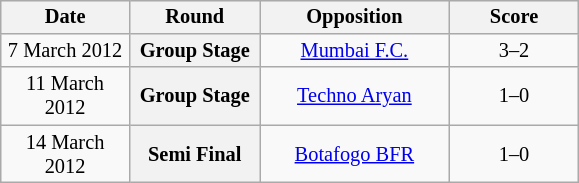<table class="wikitable plainrowheaders" style="text-align:center;margin-left:1em;float:right; font-size:85%;">
<tr>
<th scope=col width="80">Date</th>
<th scope=col width="80">Round</th>
<th scope=col width="120">Opposition</th>
<th scope=col width="80">Score</th>
</tr>
<tr>
<td>7 March 2012</td>
<th scope=row style="text-align:center">Group Stage</th>
<td><a href='#'>Mumbai F.C.</a></td>
<td>3–2</td>
</tr>
<tr>
<td>11 March 2012</td>
<th scope=row style="text-align:center">Group Stage</th>
<td><a href='#'>Techno Aryan</a></td>
<td>1–0</td>
</tr>
<tr>
<td>14 March 2012</td>
<th scope=row style="text-align:center">Semi Final</th>
<td><a href='#'>Botafogo BFR</a></td>
<td>1–0</td>
</tr>
</table>
